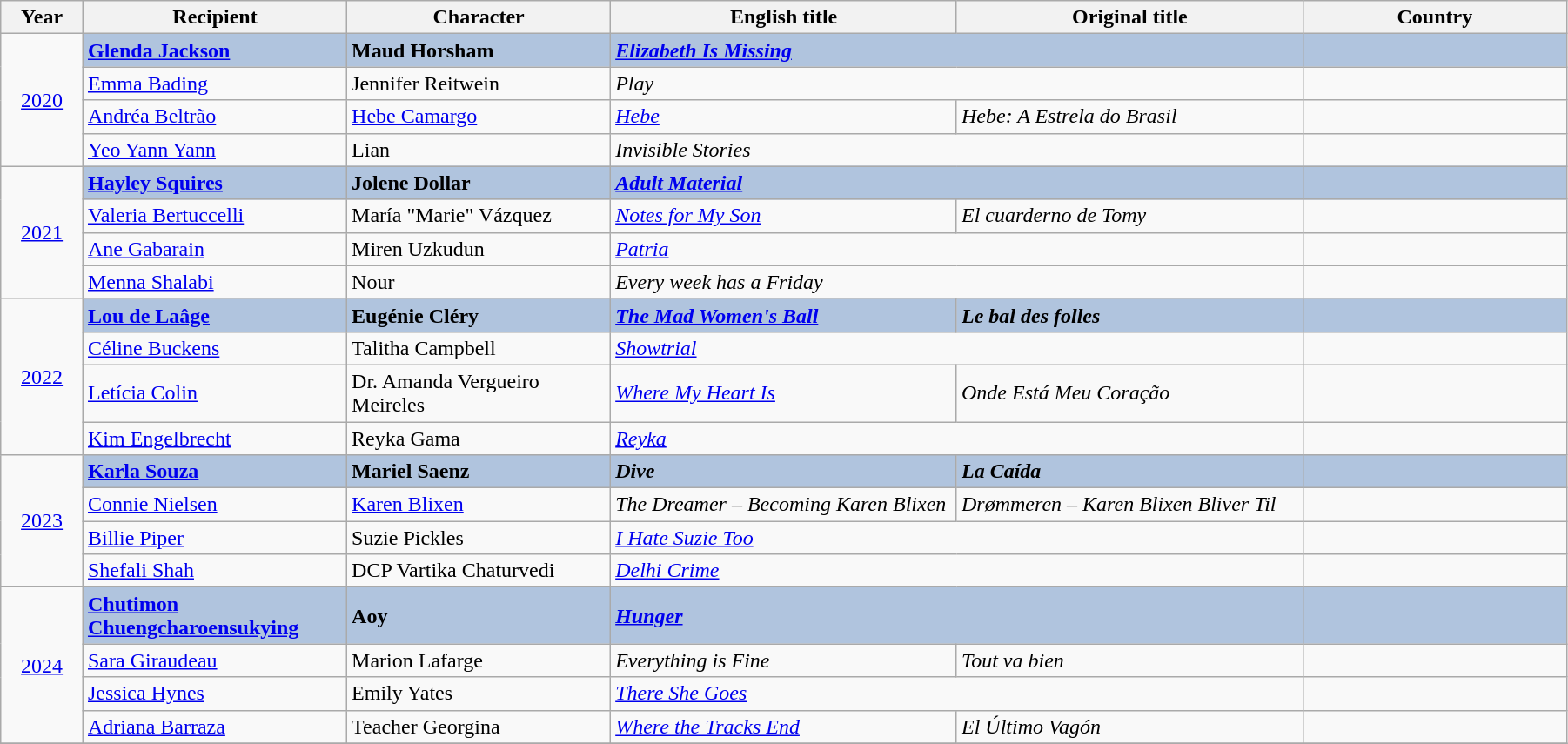<table class="wikitable" width="95%">
<tr>
<th width=5%>Year</th>
<th width=16%>Recipient</th>
<th width=16%>Character</th>
<th width=21%>English title</th>
<th width=21%>Original title</th>
<th width=16%><strong>Country</strong></th>
</tr>
<tr>
<td rowspan="4" style="text-align:center;"><a href='#'>2020</a><br></td>
<td style="background:#B0C4DE;"><strong><a href='#'>Glenda Jackson</a></strong></td>
<td style="background:#B0C4DE;"><strong>Maud Horsham</strong></td>
<td colspan="2" style="background:#B0C4DE;"><strong><em><a href='#'>Elizabeth Is Missing</a></em></strong></td>
<td style="background:#B0C4DE;"><strong></strong></td>
</tr>
<tr>
<td><a href='#'>Emma Bading</a></td>
<td>Jennifer Reitwein</td>
<td colspan="2"><em>Play</em></td>
<td></td>
</tr>
<tr>
<td><a href='#'>Andréa Beltrão</a></td>
<td><a href='#'>Hebe Camargo</a></td>
<td><em><a href='#'>Hebe</a></em></td>
<td><em>Hebe: A Estrela do Brasil</em></td>
<td></td>
</tr>
<tr>
<td><a href='#'>Yeo Yann Yann</a></td>
<td>Lian</td>
<td colspan="2"><em>Invisible Stories</em></td>
<td></td>
</tr>
<tr>
<td rowspan="4" style="text-align:center;"><a href='#'>2021</a><br></td>
<td style="background:#B0C4DE;"><strong><a href='#'>Hayley Squires</a></strong></td>
<td style="background:#B0C4DE;"><strong>Jolene Dollar</strong></td>
<td colspan="2" style="background:#B0C4DE;"><strong><em><a href='#'>Adult Material</a></em></strong></td>
<td style="background:#B0C4DE;"><strong></strong></td>
</tr>
<tr>
<td><a href='#'>Valeria Bertuccelli</a></td>
<td>María "Marie" Vázquez</td>
<td><em><a href='#'>Notes for My Son</a></em></td>
<td><em>El cuarderno de Tomy</em></td>
<td></td>
</tr>
<tr>
<td><a href='#'>Ane Gabarain</a></td>
<td>Miren Uzkudun</td>
<td colspan="2"><em><a href='#'>Patria</a></em></td>
<td></td>
</tr>
<tr>
<td><a href='#'>Menna Shalabi</a></td>
<td>Nour</td>
<td colspan="2"><em>Every week has a Friday</em></td>
<td></td>
</tr>
<tr>
<td rowspan="4" style="text-align:center;"><a href='#'>2022</a><br></td>
<td style="background:#B0C4DE;"><strong><a href='#'>Lou de Laâge</a></strong></td>
<td style="background:#B0C4DE;"><strong>Eugénie Cléry</strong></td>
<td style="background:#B0C4DE;"><strong><em><a href='#'>The Mad Women's Ball</a></em></strong></td>
<td style="background:#B0C4DE;"><strong><em>Le bal des folles</em></strong></td>
<td style="background:#B0C4DE;"><strong></strong></td>
</tr>
<tr>
<td><a href='#'>Céline Buckens</a></td>
<td>Talitha Campbell</td>
<td colspan="2"><em><a href='#'>Showtrial</a></em></td>
<td></td>
</tr>
<tr>
<td><a href='#'>Letícia Colin</a></td>
<td>Dr. Amanda Vergueiro Meireles</td>
<td><em><a href='#'>Where My Heart Is</a></em></td>
<td><em>Onde Está Meu Coração</em></td>
<td></td>
</tr>
<tr>
<td><a href='#'>Kim Engelbrecht</a></td>
<td>Reyka Gama</td>
<td colspan="2"><em><a href='#'>Reyka</a></em></td>
<td></td>
</tr>
<tr>
<td rowspan="4" style="text-align:center;"><a href='#'>2023</a><br></td>
<td style="background:#B0C4DE;"><strong><a href='#'>Karla Souza</a></strong></td>
<td style="background:#B0C4DE;"><strong>Mariel Saenz</strong></td>
<td style="background:#B0C4DE;"><strong><em>Dive</em></strong></td>
<td style="background:#B0C4DE;"><strong><em>La Caída</em></strong></td>
<td style="background:#B0C4DE;"><strong></strong></td>
</tr>
<tr>
<td><a href='#'>Connie Nielsen</a></td>
<td><a href='#'>Karen Blixen</a></td>
<td><em>The Dreamer – Becoming Karen Blixen</em></td>
<td><em>Drømmeren – Karen Blixen Bliver Til</em></td>
<td></td>
</tr>
<tr>
<td><a href='#'>Billie Piper</a></td>
<td>Suzie Pickles</td>
<td colspan="2"><em><a href='#'>I Hate Suzie Too</a></em></td>
<td></td>
</tr>
<tr>
<td><a href='#'>Shefali Shah</a></td>
<td>DCP Vartika Chaturvedi</td>
<td colspan="2"><em><a href='#'>Delhi Crime</a></em></td>
<td></td>
</tr>
<tr>
<td rowspan="4" style="text-align:center;"><a href='#'>2024</a><br></td>
<td style="background:#B0C4DE;"><strong><a href='#'>Chutimon Chuengcharoensukying</a></strong></td>
<td style="background:#B0C4DE;"><strong>Aoy</strong></td>
<td colspan="2" style="background:#B0C4DE;"><strong><em><a href='#'>Hunger</a></em></strong></td>
<td style="background:#B0C4DE;"><strong></strong></td>
</tr>
<tr>
<td><a href='#'>Sara Giraudeau</a></td>
<td>Marion Lafarge</td>
<td><em>Everything is Fine</em></td>
<td><em>Tout va bien</em></td>
<td></td>
</tr>
<tr>
<td><a href='#'>Jessica Hynes</a></td>
<td>Emily Yates</td>
<td colspan="2"><em><a href='#'>There She Goes</a></em></td>
<td></td>
</tr>
<tr>
<td><a href='#'>Adriana Barraza</a></td>
<td>Teacher Georgina</td>
<td><em><a href='#'>Where the Tracks End</a></em></td>
<td><em>El Último Vagón</em></td>
<td></td>
</tr>
<tr>
</tr>
</table>
